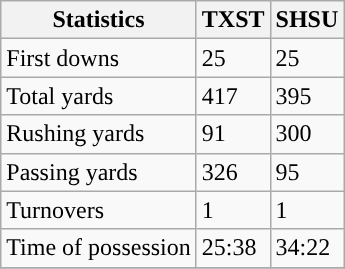<table class="wikitable" style="float: left;">
<tr>
<th>Statistics</th>
<th>TXST</th>
<th>SHSU</th>
</tr>
<tr>
<td>First downs</td>
<td>25</td>
<td>25</td>
</tr>
<tr>
<td>Total yards</td>
<td>417</td>
<td>395</td>
</tr>
<tr>
<td>Rushing yards</td>
<td>91</td>
<td>300</td>
</tr>
<tr>
<td>Passing yards</td>
<td>326</td>
<td>95</td>
</tr>
<tr>
<td>Turnovers</td>
<td>1</td>
<td>1</td>
</tr>
<tr>
<td>Time of possession</td>
<td>25:38</td>
<td>34:22</td>
</tr>
<tr>
</tr>
</table>
